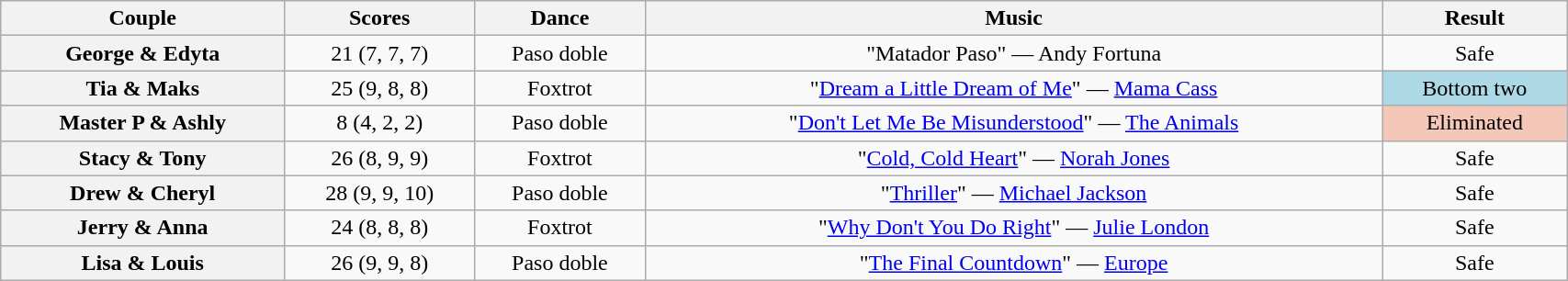<table class="wikitable sortable" style="text-align:center; width:90%">
<tr>
<th scope="col">Couple</th>
<th scope="col">Scores</th>
<th scope="col" class="unsortable">Dance</th>
<th scope="col" class="unsortable">Music</th>
<th scope="col" class="unsortable">Result</th>
</tr>
<tr>
<th scope="row">George & Edyta</th>
<td>21 (7, 7, 7)</td>
<td>Paso doble</td>
<td>"Matador Paso" — Andy Fortuna</td>
<td>Safe</td>
</tr>
<tr>
<th scope="row">Tia & Maks</th>
<td>25 (9, 8, 8)</td>
<td>Foxtrot</td>
<td>"<a href='#'>Dream a Little Dream of Me</a>" — <a href='#'>Mama Cass</a></td>
<td bgcolor=lightblue>Bottom two</td>
</tr>
<tr>
<th scope="row">Master P & Ashly</th>
<td>8 (4, 2, 2)</td>
<td>Paso doble</td>
<td>"<a href='#'>Don't Let Me Be Misunderstood</a>" — <a href='#'>The Animals</a></td>
<td bgcolor=f4c7b8>Eliminated</td>
</tr>
<tr>
<th scope="row">Stacy & Tony</th>
<td>26 (8, 9, 9)</td>
<td>Foxtrot</td>
<td>"<a href='#'>Cold, Cold Heart</a>" — <a href='#'>Norah Jones</a></td>
<td>Safe</td>
</tr>
<tr>
<th scope="row">Drew & Cheryl</th>
<td>28 (9, 9, 10)</td>
<td>Paso doble</td>
<td>"<a href='#'>Thriller</a>" — <a href='#'>Michael Jackson</a></td>
<td>Safe</td>
</tr>
<tr>
<th scope="row">Jerry & Anna</th>
<td>24 (8, 8, 8)</td>
<td>Foxtrot</td>
<td>"<a href='#'>Why Don't You Do Right</a>" — <a href='#'>Julie London</a></td>
<td>Safe</td>
</tr>
<tr>
<th scope="row">Lisa & Louis</th>
<td>26 (9, 9, 8)</td>
<td>Paso doble</td>
<td>"<a href='#'>The Final Countdown</a>" — <a href='#'>Europe</a></td>
<td>Safe</td>
</tr>
</table>
